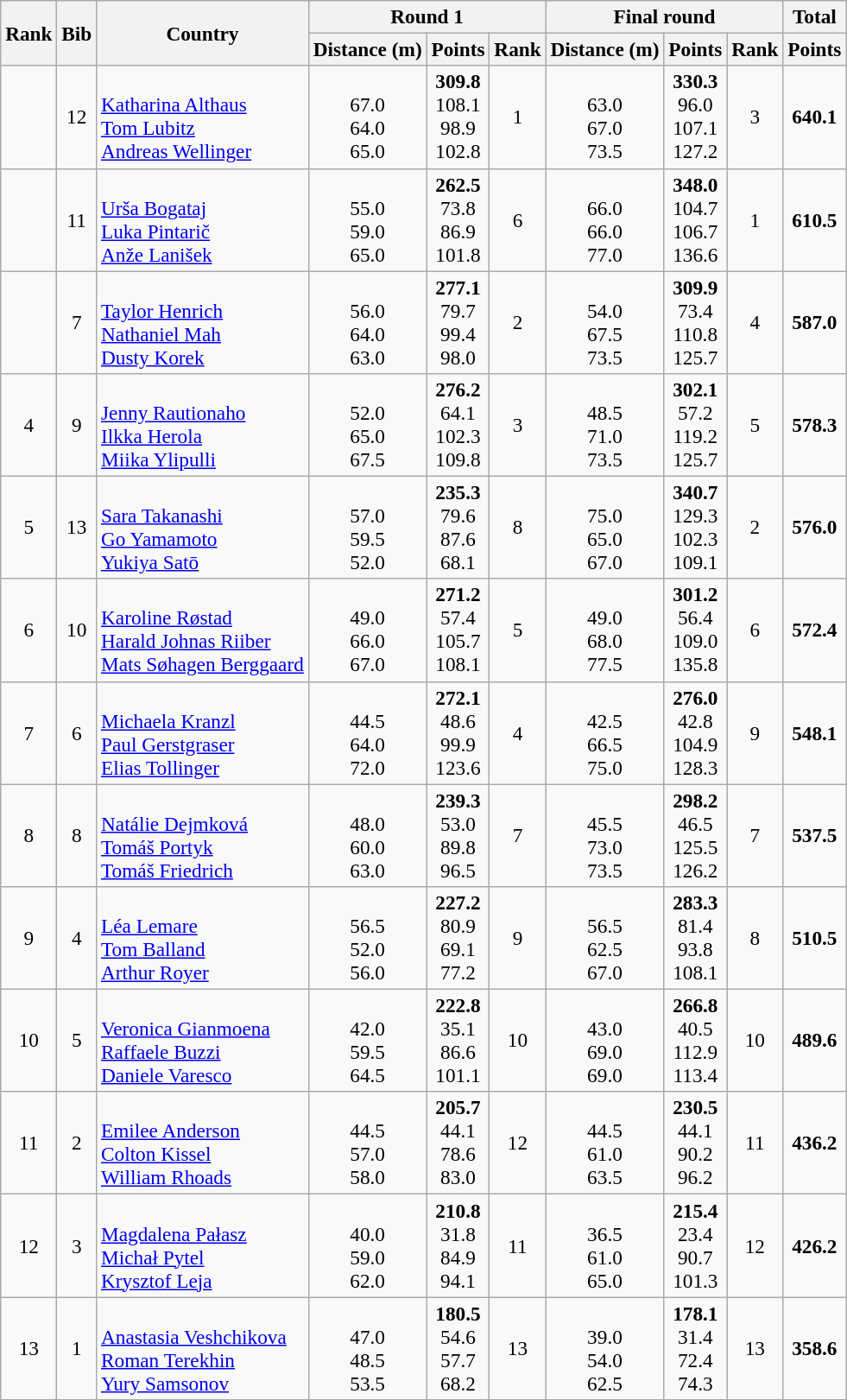<table class="wikitable sortable" style="text-align:center;font-size:97%">
<tr>
<th rowspan=2>Rank</th>
<th rowspan=2>Bib</th>
<th rowspan=2>Country</th>
<th colspan=3>Round 1</th>
<th colspan=3>Final round</th>
<th>Total</th>
</tr>
<tr>
<th>Distance (m)</th>
<th>Points</th>
<th>Rank</th>
<th>Distance (m)</th>
<th>Points</th>
<th>Rank</th>
<th>Points</th>
</tr>
<tr>
<td></td>
<td>12</td>
<td align=left><br><a href='#'>Katharina Althaus</a><br><a href='#'>Tom Lubitz</a><br><a href='#'>Andreas Wellinger</a></td>
<td><br>67.0<br>64.0<br>65.0</td>
<td><strong>309.8</strong><br>108.1<br>98.9<br>102.8</td>
<td>1</td>
<td><br>63.0<br>67.0<br>73.5</td>
<td><strong>330.3</strong><br>96.0<br>107.1<br>127.2</td>
<td>3</td>
<td><strong>640.1</strong></td>
</tr>
<tr>
<td></td>
<td>11</td>
<td align=left><br><a href='#'>Urša Bogataj</a><br><a href='#'>Luka Pintarič</a><br><a href='#'>Anže Lanišek</a></td>
<td><br>55.0<br>59.0<br>65.0</td>
<td><strong>262.5</strong><br>73.8<br>86.9<br>101.8</td>
<td>6</td>
<td><br>66.0<br>66.0<br>77.0</td>
<td><strong>348.0</strong><br>104.7<br>106.7<br>136.6</td>
<td>1</td>
<td><strong>610.5</strong></td>
</tr>
<tr>
<td></td>
<td>7</td>
<td align=left><br><a href='#'>Taylor Henrich</a><br><a href='#'>Nathaniel Mah</a><br><a href='#'>Dusty Korek</a></td>
<td><br>56.0<br>64.0<br>63.0</td>
<td><strong>277.1</strong><br>79.7<br>99.4<br>98.0</td>
<td>2</td>
<td><br>54.0<br>67.5<br>73.5</td>
<td><strong>309.9</strong><br>73.4<br>110.8<br>125.7</td>
<td>4</td>
<td><strong>587.0</strong></td>
</tr>
<tr>
<td>4</td>
<td>9</td>
<td align=left><br><a href='#'>Jenny Rautionaho</a><br><a href='#'>Ilkka Herola</a><br><a href='#'>Miika Ylipulli</a></td>
<td><br>52.0<br>65.0<br>67.5</td>
<td><strong>276.2</strong><br>64.1<br>102.3<br>109.8</td>
<td>3</td>
<td><br>48.5<br>71.0<br>73.5</td>
<td><strong>302.1</strong><br>57.2<br>119.2<br>125.7</td>
<td>5</td>
<td><strong>578.3</strong></td>
</tr>
<tr>
<td>5</td>
<td>13</td>
<td align=left><br><a href='#'>Sara Takanashi</a><br><a href='#'>Go Yamamoto</a><br><a href='#'>Yukiya Satō</a></td>
<td><br>57.0<br>59.5<br>52.0</td>
<td><strong>235.3</strong><br>79.6<br>87.6<br>68.1</td>
<td>8</td>
<td><br>75.0<br>65.0<br>67.0</td>
<td><strong>340.7</strong><br>129.3<br>102.3<br>109.1</td>
<td>2</td>
<td><strong>576.0</strong></td>
</tr>
<tr>
<td>6</td>
<td>10</td>
<td align=left><br><a href='#'>Karoline Røstad</a><br><a href='#'>Harald Johnas Riiber</a><br><a href='#'>Mats Søhagen Berggaard</a></td>
<td><br>49.0<br>66.0<br>67.0</td>
<td><strong>271.2</strong><br>57.4<br>105.7<br>108.1</td>
<td>5</td>
<td><br>49.0<br>68.0<br>77.5</td>
<td><strong>301.2</strong><br>56.4<br>109.0<br>135.8</td>
<td>6</td>
<td><strong>572.4</strong></td>
</tr>
<tr>
<td>7</td>
<td>6</td>
<td align=left><br><a href='#'>Michaela Kranzl</a><br><a href='#'>Paul Gerstgraser</a><br><a href='#'>Elias Tollinger</a></td>
<td><br>44.5<br>64.0<br>72.0</td>
<td><strong>272.1</strong><br>48.6<br>99.9<br>123.6</td>
<td>4</td>
<td><br>42.5<br>66.5<br>75.0</td>
<td><strong>276.0</strong><br>42.8<br>104.9<br>128.3</td>
<td>9</td>
<td><strong>548.1</strong></td>
</tr>
<tr>
<td>8</td>
<td>8</td>
<td align=left><br><a href='#'>Natálie Dejmková</a><br><a href='#'>Tomáš Portyk</a><br><a href='#'>Tomáš Friedrich</a></td>
<td><br>48.0<br>60.0<br>63.0</td>
<td><strong>239.3</strong><br>53.0<br>89.8<br>96.5</td>
<td>7</td>
<td><br>45.5<br>73.0<br>73.5</td>
<td><strong>298.2</strong><br>46.5<br>125.5<br>126.2</td>
<td>7</td>
<td><strong>537.5</strong></td>
</tr>
<tr>
<td>9</td>
<td>4</td>
<td align=left><br><a href='#'>Léa Lemare</a><br><a href='#'>Tom Balland</a><br><a href='#'>Arthur Royer</a></td>
<td><br>56.5<br>52.0<br>56.0</td>
<td><strong>227.2</strong><br>80.9<br>69.1<br>77.2</td>
<td>9</td>
<td><br>56.5<br>62.5<br>67.0</td>
<td><strong>283.3</strong><br>81.4<br>93.8<br>108.1</td>
<td>8</td>
<td><strong>510.5</strong></td>
</tr>
<tr>
<td>10</td>
<td>5</td>
<td align=left><br><a href='#'>Veronica Gianmoena</a><br><a href='#'>Raffaele Buzzi</a><br><a href='#'>Daniele Varesco</a></td>
<td><br>42.0<br>59.5<br>64.5</td>
<td><strong>222.8</strong><br>35.1<br>86.6<br>101.1</td>
<td>10</td>
<td><br>43.0<br>69.0<br>69.0</td>
<td><strong>266.8</strong><br>40.5<br>112.9<br>113.4</td>
<td>10</td>
<td><strong>489.6</strong></td>
</tr>
<tr>
<td>11</td>
<td>2</td>
<td align=left><br><a href='#'>Emilee Anderson</a><br><a href='#'>Colton Kissel</a><br><a href='#'>William Rhoads</a></td>
<td><br>44.5<br>57.0<br>58.0</td>
<td><strong>205.7</strong><br>44.1<br>78.6<br>83.0</td>
<td>12</td>
<td><br>44.5<br>61.0<br>63.5</td>
<td><strong>230.5</strong><br>44.1<br>90.2<br>96.2</td>
<td>11</td>
<td><strong>436.2</strong></td>
</tr>
<tr>
<td>12</td>
<td>3</td>
<td align=left><br><a href='#'>Magdalena Pałasz</a><br><a href='#'>Michał Pytel</a><br><a href='#'>Krysztof Leja</a></td>
<td><br>40.0<br>59.0<br>62.0</td>
<td><strong>210.8</strong><br>31.8<br>84.9<br>94.1</td>
<td>11</td>
<td><br>36.5<br>61.0<br>65.0</td>
<td><strong>215.4</strong><br>23.4<br>90.7<br>101.3</td>
<td>12</td>
<td><strong>426.2</strong></td>
</tr>
<tr>
<td>13</td>
<td>1</td>
<td align=left><br><a href='#'>Anastasia Veshchikova</a><br><a href='#'>Roman Terekhin</a><br><a href='#'>Yury Samsonov</a></td>
<td><br>47.0<br>48.5<br>53.5</td>
<td><strong>180.5</strong><br>54.6<br>57.7<br>68.2</td>
<td>13</td>
<td><br>39.0<br>54.0<br>62.5</td>
<td><strong>178.1</strong><br>31.4<br>72.4<br>74.3</td>
<td>13</td>
<td><strong>358.6</strong></td>
</tr>
</table>
